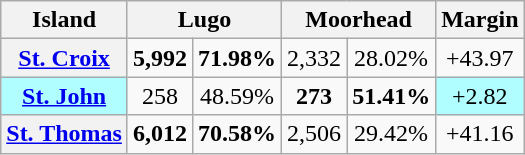<table class=wikitable>
<tr>
<th>Island</th>
<th colspan=2>Lugo</th>
<th colspan=2>Moorhead</th>
<th>Margin</th>
</tr>
<tr align=center>
<th><a href='#'>St. Croix</a></th>
<td><strong>5,992</strong></td>
<td><strong>71.98%</strong></td>
<td>2,332</td>
<td>28.02%</td>
<td>+43.97</td>
</tr>
<tr align=center>
<th style="background-color:#b0feff"><a href='#'>St. John</a></th>
<td>258</td>
<td>48.59%</td>
<td><strong>273</strong></td>
<td><strong>51.41%</strong></td>
<td style="background-color:#b0feff">+2.82</td>
</tr>
<tr align=center>
<th><a href='#'>St. Thomas</a></th>
<td><strong>6,012</strong></td>
<td><strong>70.58%</strong></td>
<td>2,506</td>
<td>29.42%</td>
<td>+41.16</td>
</tr>
</table>
